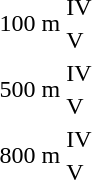<table>
<tr>
<td rowspan="2">100 m</td>
<td>IV<br></td>
<td></td>
<td></td>
<td></td>
</tr>
<tr>
<td>V<br></td>
<td></td>
<td></td>
<td></td>
</tr>
<tr>
<td rowspan="2">500 m</td>
<td>IV<br></td>
<td></td>
<td></td>
<td></td>
</tr>
<tr>
<td>V<br></td>
<td></td>
<td></td>
<td></td>
</tr>
<tr>
<td rowspan="2">800 m</td>
<td>IV<br></td>
<td></td>
<td></td>
<td></td>
</tr>
<tr>
<td>V<br></td>
<td></td>
<td></td>
<td></td>
</tr>
</table>
